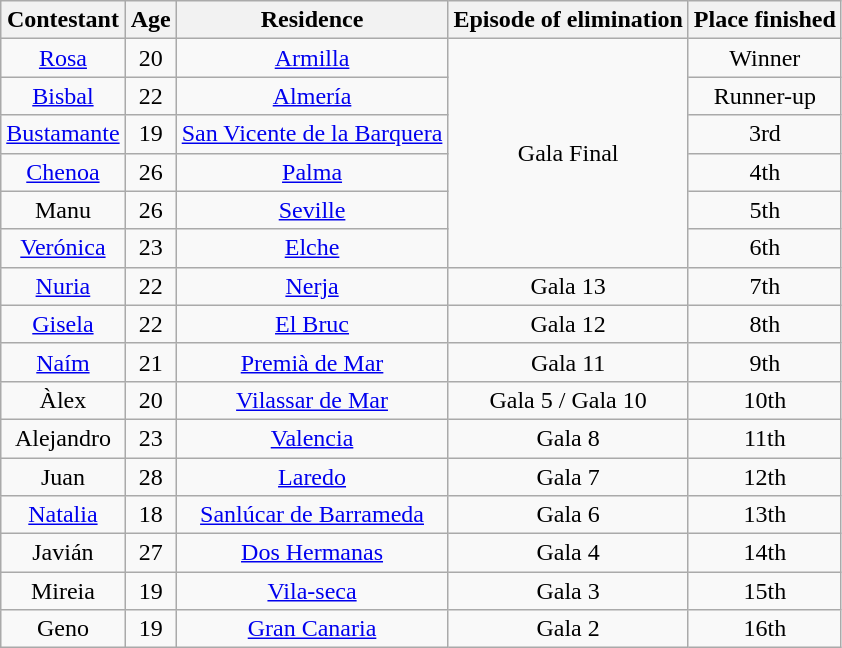<table class="wikitable" style="text-align:center">
<tr>
<th>Contestant</th>
<th>Age</th>
<th>Residence</th>
<th>Episode of elimination</th>
<th>Place finished</th>
</tr>
<tr>
<td><a href='#'>Rosa</a></td>
<td>20</td>
<td><a href='#'>Armilla</a></td>
<td rowspan=6>Gala Final</td>
<td>Winner</td>
</tr>
<tr>
<td><a href='#'>Bisbal</a></td>
<td>22</td>
<td><a href='#'>Almería</a></td>
<td>Runner-up</td>
</tr>
<tr>
<td><a href='#'>Bustamante</a></td>
<td>19</td>
<td><a href='#'>San Vicente de la Barquera</a></td>
<td>3rd</td>
</tr>
<tr>
<td><a href='#'>Chenoa</a></td>
<td>26</td>
<td><a href='#'>Palma</a></td>
<td>4th</td>
</tr>
<tr>
<td>Manu</td>
<td>26</td>
<td><a href='#'>Seville</a></td>
<td>5th</td>
</tr>
<tr>
<td><a href='#'>Verónica</a></td>
<td>23</td>
<td><a href='#'>Elche</a></td>
<td>6th</td>
</tr>
<tr>
<td><a href='#'>Nuria</a></td>
<td>22</td>
<td><a href='#'>Nerja</a></td>
<td>Gala 13</td>
<td>7th</td>
</tr>
<tr>
<td><a href='#'>Gisela</a></td>
<td>22</td>
<td><a href='#'>El Bruc</a></td>
<td>Gala 12</td>
<td>8th</td>
</tr>
<tr>
<td><a href='#'>Naím</a></td>
<td>21</td>
<td><a href='#'>Premià de Mar</a></td>
<td>Gala 11</td>
<td>9th</td>
</tr>
<tr>
<td>Àlex</td>
<td>20</td>
<td><a href='#'>Vilassar de Mar</a></td>
<td>Gala 5 / Gala 10</td>
<td>10th</td>
</tr>
<tr>
<td>Alejandro</td>
<td>23</td>
<td><a href='#'>Valencia</a></td>
<td>Gala 8</td>
<td>11th</td>
</tr>
<tr>
<td>Juan</td>
<td>28</td>
<td><a href='#'>Laredo</a></td>
<td>Gala 7</td>
<td>12th</td>
</tr>
<tr>
<td><a href='#'>Natalia</a></td>
<td>18</td>
<td><a href='#'>Sanlúcar de Barrameda</a></td>
<td>Gala 6</td>
<td>13th</td>
</tr>
<tr>
<td>Javián</td>
<td>27</td>
<td><a href='#'>Dos Hermanas</a></td>
<td>Gala 4</td>
<td>14th</td>
</tr>
<tr>
<td>Mireia</td>
<td>19</td>
<td><a href='#'>Vila-seca</a></td>
<td>Gala 3</td>
<td>15th</td>
</tr>
<tr>
<td>Geno</td>
<td>19</td>
<td><a href='#'>Gran Canaria</a></td>
<td>Gala 2</td>
<td>16th</td>
</tr>
</table>
